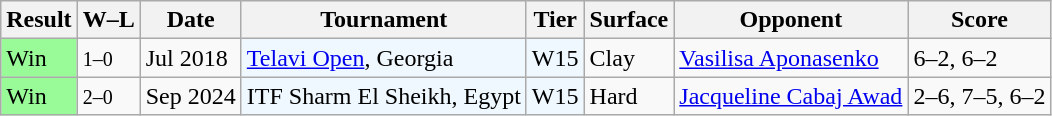<table class="sortable wikitable">
<tr>
<th>Result</th>
<th class="unsortable">W–L</th>
<th>Date</th>
<th>Tournament</th>
<th>Tier</th>
<th>Surface</th>
<th>Opponent</th>
<th class="unsortable">Score</th>
</tr>
<tr>
<td style="background:#98fb98;">Win</td>
<td><small>1–0</small></td>
<td>Jul 2018</td>
<td style="background:#f0f8ff;"><a href='#'>Telavi Open</a>, Georgia</td>
<td style="background:#f0f8ff;">W15</td>
<td>Clay</td>
<td> <a href='#'>Vasilisa Aponasenko</a></td>
<td>6–2, 6–2</td>
</tr>
<tr>
<td style="background:#98fb98;">Win</td>
<td><small>2–0</small></td>
<td>Sep 2024</td>
<td style="background:#f0f8ff;">ITF Sharm El Sheikh, Egypt</td>
<td style="background:#f0f8ff;">W15</td>
<td>Hard</td>
<td> <a href='#'>Jacqueline Cabaj Awad</a></td>
<td>2–6, 7–5, 6–2</td>
</tr>
</table>
